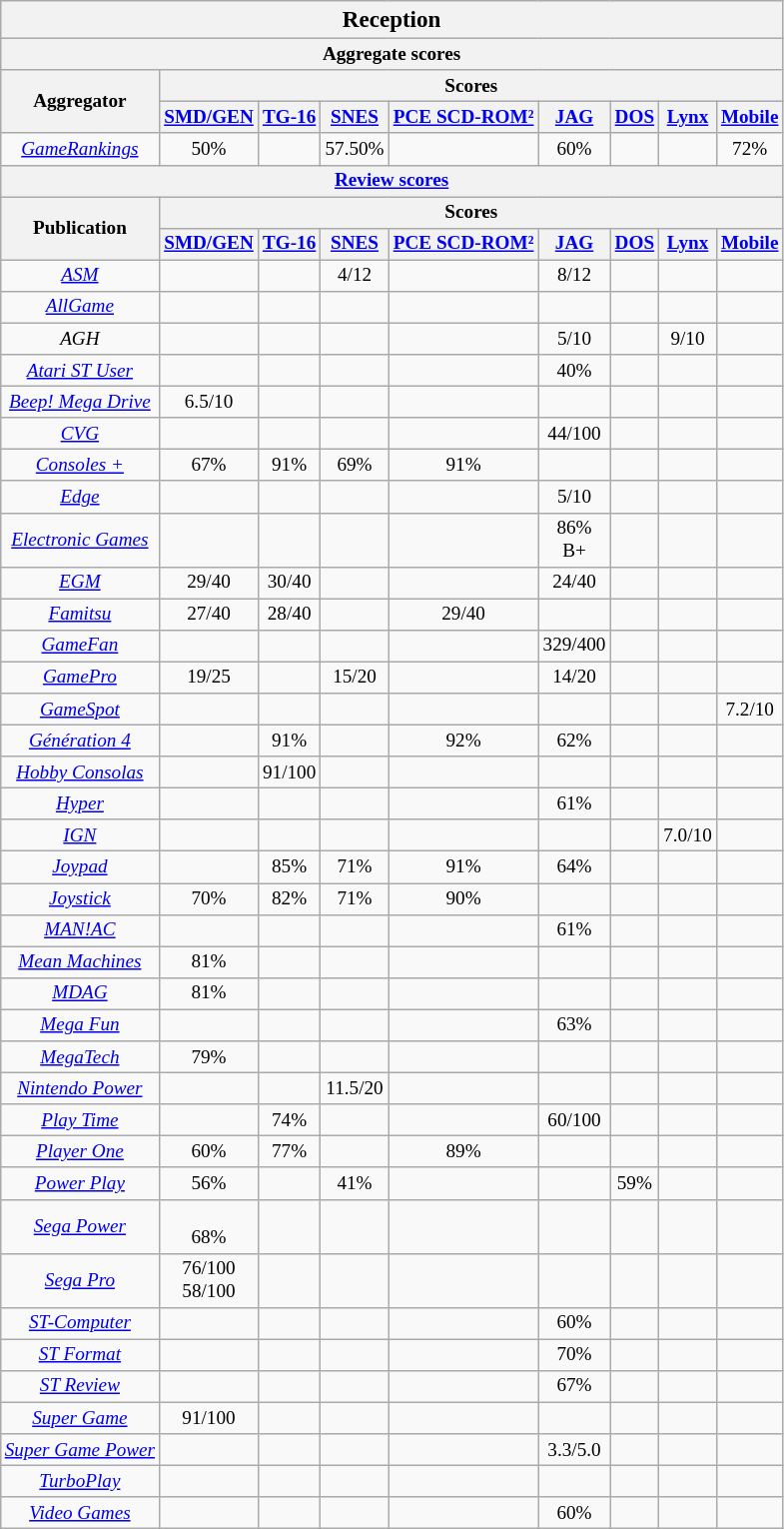<table class="wikitable collapsible" style="float:right; font-size:80%; text-align:center; margin:1em; margin-top:0; padding:0;" cellpadding="0">
<tr>
<th colspan=9 style="font-size: 120%">Reception</th>
</tr>
<tr>
<th colspan=9>Aggregate scores</th>
</tr>
<tr>
<th rowspan=2>Aggregator</th>
<th colspan=9>Scores</th>
</tr>
<tr>
<th><a href='#'>SMD/GEN</a></th>
<th><a href='#'>TG-16</a></th>
<th><a href='#'>SNES</a></th>
<th><a href='#'>PCE SCD-ROM²</a></th>
<th><a href='#'>JAG</a></th>
<th><a href='#'>DOS</a></th>
<th><a href='#'>Lynx</a></th>
<th><a href='#'>Mobile</a></th>
</tr>
<tr>
<td><em><a href='#'>GameRankings</a></em></td>
<td>50%</td>
<td></td>
<td>57.50%</td>
<td></td>
<td>60%</td>
<td></td>
<td></td>
<td>72%</td>
</tr>
<tr>
<th colspan=9><a href='#'>Review scores</a></th>
</tr>
<tr>
<th rowspan=2>Publication</th>
<th colspan=9>Scores</th>
</tr>
<tr>
<th><a href='#'>SMD/GEN</a></th>
<th><a href='#'>TG-16</a></th>
<th><a href='#'>SNES</a></th>
<th><a href='#'>PCE SCD-ROM²</a></th>
<th><a href='#'>JAG</a></th>
<th><a href='#'>DOS</a></th>
<th><a href='#'>Lynx</a></th>
<th><a href='#'>Mobile</a></th>
</tr>
<tr>
<td><em><a href='#'>ASM</a></em></td>
<td></td>
<td></td>
<td>4/12</td>
<td></td>
<td>8/12</td>
<td></td>
<td></td>
<td></td>
</tr>
<tr>
<td><em><a href='#'>AllGame</a></em></td>
<td></td>
<td></td>
<td></td>
<td></td>
<td></td>
<td></td>
<td></td>
<td></td>
</tr>
<tr>
<td><em>AGH</em></td>
<td></td>
<td></td>
<td></td>
<td></td>
<td>5/10</td>
<td></td>
<td>9/10</td>
<td></td>
</tr>
<tr>
<td><em><a href='#'>Atari ST User</a></em></td>
<td></td>
<td></td>
<td></td>
<td></td>
<td>40%</td>
<td></td>
<td></td>
<td></td>
</tr>
<tr>
<td><em><a href='#'>Beep! Mega Drive</a></em></td>
<td>6.5/10</td>
<td></td>
<td></td>
<td></td>
<td></td>
<td></td>
<td></td>
<td></td>
</tr>
<tr>
<td><em><a href='#'>CVG</a></em></td>
<td></td>
<td></td>
<td></td>
<td></td>
<td>44/100</td>
<td></td>
<td></td>
<td></td>
</tr>
<tr>
<td><em><a href='#'>Consoles +</a></em></td>
<td>67%</td>
<td>91%</td>
<td>69%</td>
<td>91%</td>
<td></td>
<td></td>
<td></td>
<td></td>
</tr>
<tr>
<td><em><a href='#'>Edge</a></em></td>
<td></td>
<td></td>
<td></td>
<td></td>
<td>5/10</td>
<td></td>
<td></td>
<td></td>
</tr>
<tr>
<td><em><a href='#'>Electronic Games</a></em></td>
<td></td>
<td></td>
<td></td>
<td></td>
<td>86%<br>B+</td>
<td></td>
<td></td>
<td></td>
</tr>
<tr>
<td><em><a href='#'>EGM</a></em></td>
<td>29/40</td>
<td>30/40</td>
<td></td>
<td></td>
<td>24/40</td>
<td></td>
<td></td>
<td></td>
</tr>
<tr>
<td><em><a href='#'>Famitsu</a></em></td>
<td>27/40</td>
<td>28/40</td>
<td></td>
<td>29/40</td>
<td></td>
<td></td>
<td></td>
<td></td>
</tr>
<tr>
<td><em><a href='#'>GameFan</a></em></td>
<td></td>
<td></td>
<td></td>
<td></td>
<td>329/400</td>
<td></td>
<td></td>
<td></td>
</tr>
<tr>
<td><em><a href='#'>GamePro</a></em></td>
<td>19/25</td>
<td></td>
<td>15/20</td>
<td></td>
<td>14/20</td>
<td></td>
<td></td>
<td></td>
</tr>
<tr>
<td><em><a href='#'>GameSpot</a></em></td>
<td></td>
<td></td>
<td></td>
<td></td>
<td></td>
<td></td>
<td></td>
<td>7.2/10</td>
</tr>
<tr>
<td><em><a href='#'>Génération 4</a></em></td>
<td></td>
<td>91%</td>
<td></td>
<td>92%</td>
<td>62%</td>
<td></td>
<td></td>
<td></td>
</tr>
<tr>
<td><em><a href='#'>Hobby Consolas</a></em></td>
<td></td>
<td>91/100</td>
<td></td>
<td></td>
<td></td>
<td></td>
<td></td>
<td></td>
</tr>
<tr>
<td><em><a href='#'>Hyper</a></em></td>
<td></td>
<td></td>
<td></td>
<td></td>
<td>61%</td>
<td></td>
<td></td>
<td></td>
</tr>
<tr>
<td><em><a href='#'>IGN</a></em></td>
<td></td>
<td></td>
<td></td>
<td></td>
<td></td>
<td></td>
<td>7.0/10</td>
<td></td>
</tr>
<tr>
<td><em><a href='#'>Joypad</a></em></td>
<td></td>
<td>85%</td>
<td>71%</td>
<td>91%</td>
<td>64%</td>
<td></td>
<td></td>
<td></td>
</tr>
<tr>
<td><em><a href='#'>Joystick</a></em></td>
<td>70%</td>
<td>82%</td>
<td>71%</td>
<td>90%</td>
<td></td>
<td></td>
<td></td>
<td></td>
</tr>
<tr>
<td><em><a href='#'>MAN!AC</a></em></td>
<td></td>
<td></td>
<td></td>
<td></td>
<td>61%</td>
<td></td>
<td></td>
<td></td>
</tr>
<tr>
<td><em><a href='#'>Mean Machines</a></em></td>
<td>81%</td>
<td></td>
<td></td>
<td></td>
<td></td>
<td></td>
<td></td>
<td></td>
</tr>
<tr>
<td><em><a href='#'>MDAG</a></em></td>
<td>81%</td>
<td></td>
<td></td>
<td></td>
<td></td>
<td></td>
<td></td>
<td></td>
</tr>
<tr>
<td><em><a href='#'>Mega Fun</a></em></td>
<td></td>
<td></td>
<td></td>
<td></td>
<td>63%</td>
<td></td>
<td></td>
<td></td>
</tr>
<tr>
<td><em><a href='#'>MegaTech</a></em></td>
<td>79%</td>
<td></td>
<td></td>
<td></td>
<td></td>
<td></td>
<td></td>
<td></td>
</tr>
<tr>
<td><em><a href='#'>Nintendo Power</a></em></td>
<td></td>
<td></td>
<td>11.5/20</td>
<td></td>
<td></td>
<td></td>
<td></td>
<td></td>
</tr>
<tr>
<td><em><a href='#'>Play Time</a></em></td>
<td></td>
<td>74%</td>
<td></td>
<td></td>
<td>60/100</td>
<td></td>
<td></td>
<td></td>
</tr>
<tr>
<td><em><a href='#'>Player One</a></em></td>
<td>60%</td>
<td>77%</td>
<td></td>
<td>89%</td>
<td></td>
<td></td>
<td></td>
<td></td>
</tr>
<tr>
<td><em><a href='#'>Power Play</a></em></td>
<td>56%</td>
<td></td>
<td>41%</td>
<td></td>
<td></td>
<td>59%</td>
<td></td>
<td></td>
</tr>
<tr>
<td><em><a href='#'>Sega Power</a></em></td>
<td><br>68%</td>
<td></td>
<td></td>
<td></td>
<td></td>
<td></td>
<td></td>
<td></td>
</tr>
<tr>
<td><em><a href='#'>Sega Pro</a></em></td>
<td>76/100<br>58/100</td>
<td></td>
<td></td>
<td></td>
<td></td>
<td></td>
<td></td>
<td></td>
</tr>
<tr>
<td><em><a href='#'>ST-Computer</a></em></td>
<td></td>
<td></td>
<td></td>
<td></td>
<td>60%</td>
<td></td>
<td></td>
<td></td>
</tr>
<tr>
<td><em><a href='#'>ST Format</a></em></td>
<td></td>
<td></td>
<td></td>
<td></td>
<td>70%</td>
<td></td>
<td></td>
<td></td>
</tr>
<tr>
<td><em><a href='#'>ST Review</a></em></td>
<td></td>
<td></td>
<td></td>
<td></td>
<td>67%</td>
<td></td>
<td></td>
<td></td>
</tr>
<tr>
<td><em><a href='#'>Super Game</a></em></td>
<td>91/100</td>
<td></td>
<td></td>
<td></td>
<td></td>
<td></td>
<td></td>
<td></td>
</tr>
<tr>
<td><em><a href='#'>Super Game Power</a></em></td>
<td></td>
<td></td>
<td></td>
<td></td>
<td>3.3/5.0</td>
<td></td>
<td></td>
<td></td>
</tr>
<tr>
<td><em><a href='#'>TurboPlay</a></em></td>
<td></td>
<td></td>
<td></td>
<td></td>
<td></td>
<td></td>
<td></td>
<td></td>
</tr>
<tr>
<td><em><a href='#'>Video Games</a></em></td>
<td></td>
<td></td>
<td></td>
<td></td>
<td>60%</td>
<td></td>
<td></td>
<td></td>
</tr>
</table>
